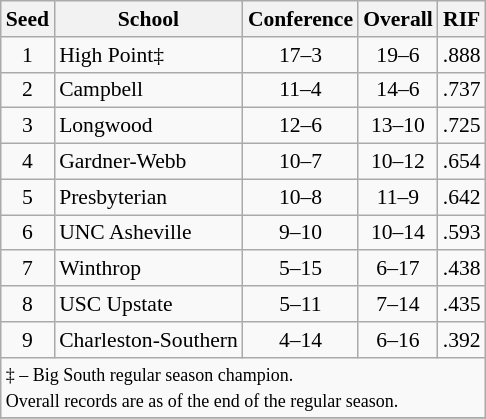<table class="wikitable" style="white-space:nowrap; font-size:90%;text-align:center">
<tr>
<th>Seed</th>
<th>School</th>
<th>Conference</th>
<th>Overall</th>
<th>RIF</th>
</tr>
<tr>
<td>1</td>
<td align=left>High Point‡</td>
<td>17–3</td>
<td>19–6</td>
<td>.888</td>
</tr>
<tr>
<td>2</td>
<td align=left>Campbell</td>
<td>11–4</td>
<td>14–6</td>
<td>.737</td>
</tr>
<tr>
<td>3</td>
<td align=left>Longwood</td>
<td>12–6</td>
<td>13–10</td>
<td>.725</td>
</tr>
<tr>
<td>4</td>
<td align=left>Gardner-Webb</td>
<td>10–7</td>
<td>10–12</td>
<td>.654</td>
</tr>
<tr>
<td>5</td>
<td align=left>Presbyterian</td>
<td>10–8</td>
<td>11–9</td>
<td>.642</td>
</tr>
<tr>
<td>6</td>
<td align=left>UNC Asheville</td>
<td>9–10</td>
<td>10–14</td>
<td>.593</td>
</tr>
<tr>
<td>7</td>
<td align=left>Winthrop</td>
<td>5–15</td>
<td>6–17</td>
<td>.438</td>
</tr>
<tr>
<td>8</td>
<td align=left>USC Upstate</td>
<td>5–11</td>
<td>7–14</td>
<td>.435</td>
</tr>
<tr>
<td>9</td>
<td align=left>Charleston-Southern</td>
<td>4–14</td>
<td>6–16</td>
<td>.392</td>
</tr>
<tr>
<td colspan="5" align=left><small>‡ – Big South regular season champion.<br>Overall records are as of the end of the regular season.</small></td>
</tr>
<tr>
</tr>
</table>
